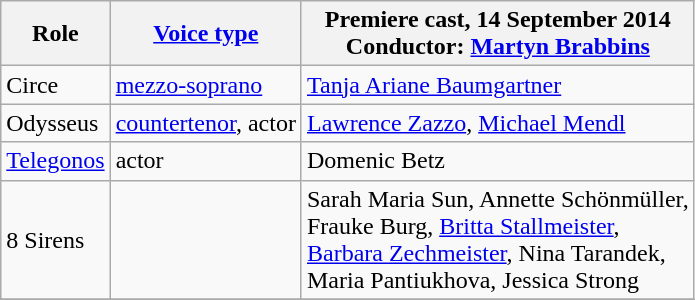<table class=wikitable>
<tr>
<th>Role</th>
<th><a href='#'>Voice type</a></th>
<th>Premiere cast, 14 September 2014<br>Conductor: <a href='#'>Martyn Brabbins</a></th>
</tr>
<tr>
<td>Circe</td>
<td><a href='#'>mezzo-soprano</a></td>
<td><a href='#'>Tanja Ariane Baumgartner</a></td>
</tr>
<tr>
<td>Odysseus</td>
<td><a href='#'>countertenor</a>, actor</td>
<td><a href='#'>Lawrence Zazzo</a>, <a href='#'>Michael Mendl</a></td>
</tr>
<tr>
<td><a href='#'>Telegonos</a></td>
<td>actor</td>
<td>Domenic Betz</td>
</tr>
<tr>
<td>8 Sirens</td>
<td></td>
<td>Sarah Maria Sun, Annette Schönmüller, <br>Frauke Burg, <a href='#'>Britta Stallmeister</a>, <br><a href='#'>Barbara Zechmeister</a>, Nina Tarandek, <br>Maria Pantiukhova, Jessica Strong</td>
</tr>
<tr>
</tr>
</table>
